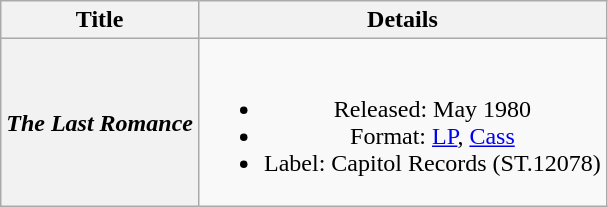<table class="wikitable plainrowheaders" style="text-align:center;" border="1">
<tr>
<th>Title</th>
<th>Details</th>
</tr>
<tr>
<th scope="row"><em>The Last Romance</em></th>
<td><br><ul><li>Released: May 1980</li><li>Format: <a href='#'>LP</a>, <a href='#'>Cass</a></li><li>Label: Capitol Records (ST.12078)</li></ul></td>
</tr>
</table>
